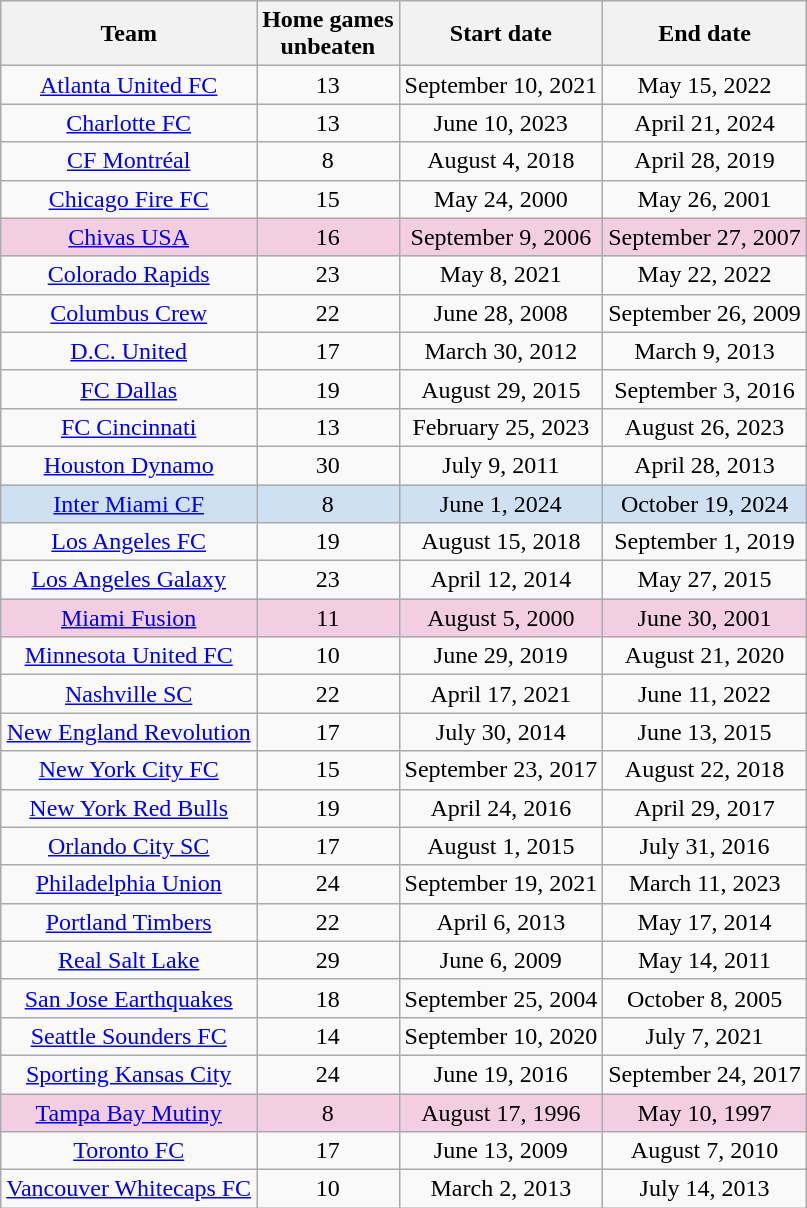<table class="wikitable sortable" style="text-align: center">
<tr>
<th>Team</th>
<th>Home games<br>unbeaten</th>
<th>Start date</th>
<th>End date</th>
</tr>
<tr>
<td><a href='#'>Atlanta United FC</a></td>
<td>13</td>
<td>September 10, 2021</td>
<td>May 15, 2022</td>
</tr>
<tr>
<td><a href='#'>Charlotte FC</a></td>
<td>13</td>
<td>June 10, 2023</td>
<td>April 21, 2024</td>
</tr>
<tr>
<td><a href='#'>CF Montréal</a></td>
<td>8</td>
<td>August 4, 2018</td>
<td>April 28, 2019</td>
</tr>
<tr>
<td><a href='#'>Chicago Fire FC</a></td>
<td>15</td>
<td>May 24, 2000</td>
<td>May 26, 2001</td>
</tr>
<tr>
<td style="background: #F2CEE0"><a href='#'>Chivas USA</a></td>
<td style="background: #F2CEE0">16</td>
<td style="background: #F2CEE0">September 9, 2006</td>
<td style="background: #F2CEE0">September 27, 2007</td>
</tr>
<tr>
<td><a href='#'>Colorado Rapids</a></td>
<td>23</td>
<td>May 8, 2021</td>
<td>May 22, 2022</td>
</tr>
<tr>
<td><a href='#'>Columbus Crew</a></td>
<td>22</td>
<td>June 28, 2008</td>
<td>September 26, 2009</td>
</tr>
<tr>
<td><a href='#'>D.C. United</a></td>
<td>17</td>
<td>March 30, 2012</td>
<td>March 9, 2013</td>
</tr>
<tr>
<td><a href='#'>FC Dallas</a></td>
<td>19</td>
<td>August 29, 2015</td>
<td>September 3, 2016</td>
</tr>
<tr>
<td><a href='#'>FC Cincinnati</a></td>
<td>13</td>
<td>February 25, 2023</td>
<td>August 26, 2023</td>
</tr>
<tr>
<td><a href='#'>Houston Dynamo</a></td>
<td>30</td>
<td>July 9, 2011</td>
<td>April 28, 2013</td>
</tr>
<tr>
<td style="background: #CEE0F2"><a href='#'>Inter Miami CF</a></td>
<td style="background: #CEE0F2">8</td>
<td style="background: #CEE0F2">June 1, 2024</td>
<td style="background: #CEE0F2">October 19, 2024</td>
</tr>
<tr>
<td><a href='#'>Los Angeles FC</a></td>
<td>19</td>
<td>August 15, 2018</td>
<td>September 1, 2019</td>
</tr>
<tr>
<td><a href='#'>Los Angeles Galaxy</a></td>
<td>23</td>
<td>April 12, 2014</td>
<td>May 27, 2015</td>
</tr>
<tr>
<td style="background: #F2CEE0"><a href='#'>Miami Fusion</a></td>
<td style="background: #F2CEE0">11</td>
<td style="background: #F2CEE0">August 5, 2000</td>
<td style="background: #F2CEE0">June 30, 2001</td>
</tr>
<tr>
<td><a href='#'>Minnesota United FC</a></td>
<td>10</td>
<td>June 29, 2019</td>
<td>August 21, 2020</td>
</tr>
<tr>
<td><a href='#'>Nashville SC</a></td>
<td>22</td>
<td>April 17, 2021</td>
<td>June 11, 2022</td>
</tr>
<tr>
<td><a href='#'>New England Revolution</a></td>
<td>17</td>
<td>July 30, 2014</td>
<td>June 13, 2015</td>
</tr>
<tr>
<td><a href='#'>New York City FC</a></td>
<td>15</td>
<td>September 23, 2017</td>
<td>August 22, 2018</td>
</tr>
<tr>
<td><a href='#'>New York Red Bulls</a></td>
<td>19</td>
<td>April 24, 2016</td>
<td>April 29, 2017</td>
</tr>
<tr>
<td><a href='#'>Orlando City SC</a></td>
<td>17</td>
<td>August 1, 2015</td>
<td>July 31, 2016</td>
</tr>
<tr>
<td><a href='#'>Philadelphia Union</a></td>
<td>24</td>
<td>September 19, 2021</td>
<td>March 11, 2023</td>
</tr>
<tr>
<td><a href='#'>Portland Timbers</a></td>
<td>22</td>
<td>April 6, 2013</td>
<td>May 17, 2014</td>
</tr>
<tr>
<td><a href='#'>Real Salt Lake</a></td>
<td>29</td>
<td>June 6, 2009</td>
<td>May 14, 2011</td>
</tr>
<tr>
<td><a href='#'>San Jose Earthquakes</a></td>
<td>18</td>
<td>September 25, 2004</td>
<td>October 8, 2005</td>
</tr>
<tr>
<td><a href='#'>Seattle Sounders FC</a></td>
<td>14</td>
<td>September 10, 2020</td>
<td>July 7, 2021</td>
</tr>
<tr>
<td><a href='#'>Sporting Kansas City</a></td>
<td>24</td>
<td>June 19, 2016</td>
<td>September 24, 2017</td>
</tr>
<tr>
<td style="background: #F2CEE0"><a href='#'>Tampa Bay Mutiny</a></td>
<td style="background: #F2CEE0">8</td>
<td style="background: #F2CEE0">August 17, 1996</td>
<td style="background: #F2CEE0">May 10, 1997</td>
</tr>
<tr>
<td><a href='#'>Toronto FC</a></td>
<td>17</td>
<td>June 13, 2009</td>
<td>August 7, 2010</td>
</tr>
<tr>
<td><a href='#'>Vancouver Whitecaps FC</a></td>
<td>10</td>
<td>March 2, 2013</td>
<td>July 14, 2013</td>
</tr>
</table>
